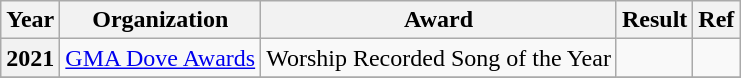<table class="wikitable plainrowheaders">
<tr>
<th>Year</th>
<th>Organization</th>
<th>Award</th>
<th>Result</th>
<th>Ref</th>
</tr>
<tr>
<th>2021</th>
<td><a href='#'>GMA Dove Awards</a></td>
<td>Worship Recorded Song of the Year</td>
<td></td>
<td></td>
</tr>
<tr>
</tr>
</table>
